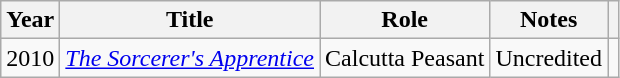<table class="wikitable plainrowheaders" style="text-align:left;">
<tr>
<th>Year</th>
<th>Title</th>
<th>Role</th>
<th>Notes</th>
<th></th>
</tr>
<tr>
<td>2010</td>
<td><em><a href='#'>The Sorcerer's Apprentice</a></em></td>
<td>Calcutta Peasant</td>
<td>Uncredited</td>
<td></td>
</tr>
</table>
